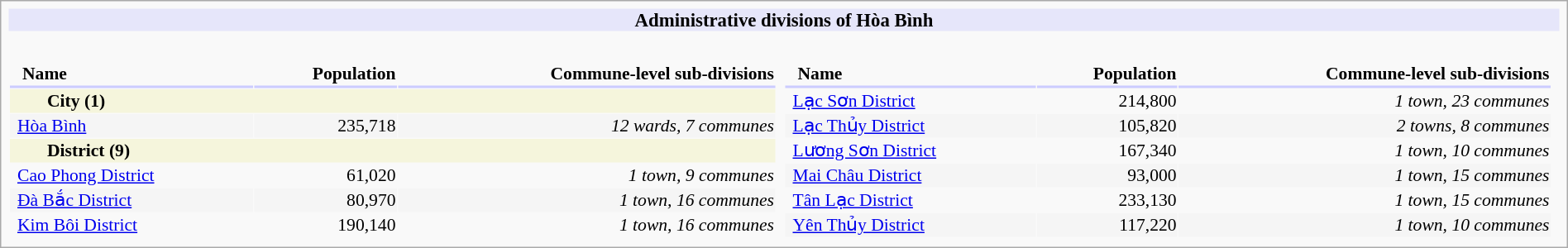<table cellpadding="0" cellspacing="6" width="100%" align="center" style="background: #f9f9f9; border: 1px #aaa solid; margin-top: 16px">
<tr>
<th colspan="3" style="background: #E6E6FA; font-size: 95%;">Administrative divisions of Hòa Bình</th>
</tr>
<tr>
<td width="50%" valign="top" style="background: #f9f9f9;"><br><table cellpadding="1" cellspacing="1" style="background: #f9f9f9; font-size: 90%; text-align: right;" width="100%">
<tr>
<th align="left" style="border-bottom: 2px solid #CCCCFF; padding-left: 10px; white-space:nowrap">Name</th>
<th style="border-bottom: 2px solid #CCCCFF;">Population</th>
<th style="border-bottom: 2px solid #CCCCFF;">Commune-level sub-divisions</th>
</tr>
<tr>
<td align="left" colspan="3" style="background: #F5F5DC; padding-left: 30px;"><strong>City (1)</strong></td>
</tr>
<tr bgcolor="#f5f5f5">
<td align="left" style="padding-left: 6px; white-space:nowrap"><a href='#'>Hòa Bình</a></td>
<td>235,718</td>
<td><em>12 wards, 7 communes </em></td>
</tr>
<tr>
<td align="left" colspan="3" style="background: #F5F5DC; padding-left: 30px;"><strong>District (9)</strong></td>
</tr>
<tr>
<td align="left" style="padding-left: 6px; white-space:nowrap"><a href='#'>Cao Phong District</a></td>
<td>61,020</td>
<td><em>1 town, 9 communes</em></td>
</tr>
<tr bgcolor="#F5F5F5">
<td align="left" style="padding-left: 6px; white-space:nowrap"><a href='#'>Đà Bắc District</a></td>
<td>80,970</td>
<td><em>1 town, 16 communes</em></td>
</tr>
<tr>
<td align="left" style="padding-left: 6px; white-space:nowrap"><a href='#'>Kim Bôi District</a></td>
<td>190,140</td>
<td><em>1 town, 16 communes</em></td>
</tr>
<tr bgcolor="#F5F5F5">
</tr>
</table>
</td>
<td width="50%" valign="top" style="background: #f9f9f9;"><br><table cellpadding="1" cellspacing="1" style="background: #f9f9f9; font-size: 90%; text-align: right;" width="100%">
<tr>
<th align="left" style="border-bottom: 2px solid #CCCCFF; padding-left: 10px; white-space:nowrap">Name</th>
<th style="border-bottom: 2px solid #CCCCFF;">Population</th>
<th style="border-bottom: 2px solid #CCCCFF;">Commune-level sub-divisions</th>
</tr>
<tr>
<td align="left" style="padding-left: 6px; white-space:nowrap"><a href='#'>Lạc Sơn District</a></td>
<td>214,800</td>
<td><em>1 town, 23 communes</em></td>
</tr>
<tr bgcolor="#F5F5F5">
<td align="left" style="padding-left: 6px; white-space:nowrap"><a href='#'>Lạc Thủy District</a></td>
<td>105,820</td>
<td><em>2 towns, 8 communes</em></td>
</tr>
<tr>
<td align="left" style="padding-left: 6px; white-space:nowrap"><a href='#'>Lương Sơn District</a></td>
<td>167,340</td>
<td><em>1 town, 10 communes</em></td>
</tr>
<tr bgcolor="#F5F5F5">
<td align="left" style="padding-left: 6px; white-space:nowrap"><a href='#'>Mai Châu District</a></td>
<td>93,000</td>
<td><em>1 town, 15 communes</em></td>
</tr>
<tr>
<td align="left" style="padding-left: 6px; white-space:nowrap"><a href='#'>Tân Lạc District</a></td>
<td>233,130</td>
<td><em>1 town, 15 communes</em></td>
</tr>
<tr bgcolor="#F5F5F5">
<td align="left" style="padding-left: 6px; white-space:nowrap"><a href='#'>Yên Thủy District</a></td>
<td>117,220</td>
<td><em>1 town, 10 communes</em></td>
</tr>
</table>
</td>
<td valign="top" style="background: #f9f9f9; font-size: 90%"></td>
</tr>
</table>
